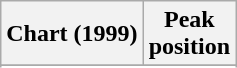<table class="wikitable sortable plainrowheaders">
<tr>
<th scope="col">Chart (1999)</th>
<th scope="col">Peak<br>position</th>
</tr>
<tr>
</tr>
<tr>
</tr>
</table>
